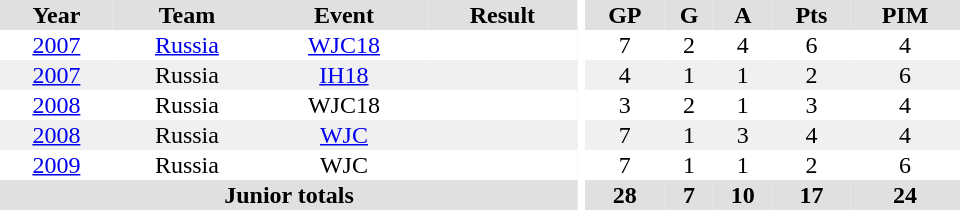<table border="0" cellpadding="1" cellspacing="0" ID="Table3" style="text-align:center; width:40em">
<tr ALIGN="center" bgcolor="#e0e0e0">
<th>Year</th>
<th>Team</th>
<th>Event</th>
<th>Result</th>
<th rowspan="99" bgcolor="#ffffff"></th>
<th>GP</th>
<th>G</th>
<th>A</th>
<th>Pts</th>
<th>PIM</th>
</tr>
<tr>
<td><a href='#'>2007</a></td>
<td><a href='#'>Russia</a></td>
<td><a href='#'>WJC18</a></td>
<td></td>
<td>7</td>
<td>2</td>
<td>4</td>
<td>6</td>
<td>4</td>
</tr>
<tr bgcolor="#f0f0f0">
<td><a href='#'>2007</a></td>
<td>Russia</td>
<td><a href='#'>IH18</a></td>
<td></td>
<td>4</td>
<td>1</td>
<td>1</td>
<td>2</td>
<td>6</td>
</tr>
<tr>
<td><a href='#'>2008</a></td>
<td>Russia</td>
<td>WJC18</td>
<td></td>
<td>3</td>
<td>2</td>
<td>1</td>
<td>3</td>
<td>4</td>
</tr>
<tr bgcolor="#f0f0f0">
<td><a href='#'>2008</a></td>
<td>Russia</td>
<td><a href='#'>WJC</a></td>
<td></td>
<td>7</td>
<td>1</td>
<td>3</td>
<td>4</td>
<td>4</td>
</tr>
<tr>
<td><a href='#'>2009</a></td>
<td>Russia</td>
<td>WJC</td>
<td></td>
<td>7</td>
<td>1</td>
<td>1</td>
<td>2</td>
<td>6</td>
</tr>
<tr bgcolor="#e0e0e0">
<th colspan="4">Junior totals</th>
<th>28</th>
<th>7</th>
<th>10</th>
<th>17</th>
<th>24</th>
</tr>
</table>
